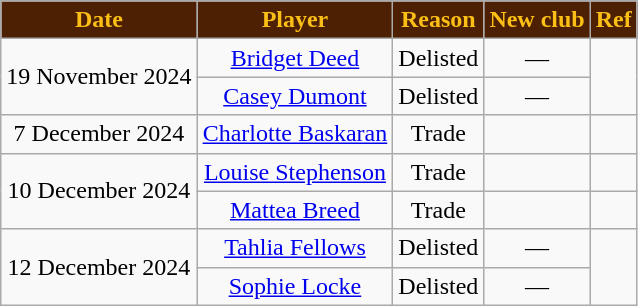<table class="wikitable" style="text-align:center">
<tr>
<th style="background: #4D2004; color: #FBBF15">Date</th>
<th style="background: #4D2004; color: #FBBF15">Player</th>
<th style="background: #4D2004; color: #FBBF15">Reason</th>
<th style="background:#4D2004;color:#FBBF15">New club</th>
<th style="background: #4D2004; color: #FBBF15">Ref</th>
</tr>
<tr>
<td rowspan=2>19 November 2024</td>
<td><a href='#'>Bridget Deed</a></td>
<td>Delisted</td>
<td>—</td>
<td rowspan=2></td>
</tr>
<tr>
<td><a href='#'>Casey Dumont</a></td>
<td>Delisted</td>
<td>—</td>
</tr>
<tr>
<td>7 December 2024</td>
<td><a href='#'>Charlotte Baskaran</a></td>
<td>Trade</td>
<td></td>
<td></td>
</tr>
<tr>
<td rowspan=2>10 December 2024</td>
<td><a href='#'>Louise Stephenson</a></td>
<td>Trade</td>
<td></td>
<td></td>
</tr>
<tr>
<td><a href='#'>Mattea Breed</a></td>
<td>Trade</td>
<td></td>
<td></td>
</tr>
<tr>
<td rowspan=2>12 December 2024</td>
<td><a href='#'>Tahlia Fellows</a></td>
<td>Delisted</td>
<td>—</td>
<td rowspan=2></td>
</tr>
<tr>
<td><a href='#'>Sophie Locke</a></td>
<td>Delisted</td>
<td>—</td>
</tr>
</table>
